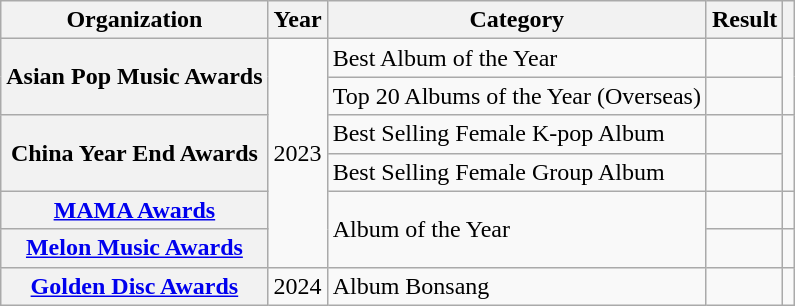<table class="wikitable plainrowheaders sortable">
<tr>
<th>Organization</th>
<th scope="col">Year</th>
<th scope="col">Category</th>
<th scope="col">Result</th>
<th class="unsortable"></th>
</tr>
<tr>
<th scope="row" rowspan="2">Asian Pop Music Awards</th>
<td rowspan="6" style="text-align:center">2023</td>
<td>Best Album of the Year</td>
<td></td>
<td rowspan="2" style="text-align:center"></td>
</tr>
<tr>
<td>Top 20 Albums of the Year (Overseas)</td>
<td></td>
</tr>
<tr>
<th scope="row" rowspan="2">China Year End Awards</th>
<td>Best Selling Female K-pop Album</td>
<td></td>
<td rowspan="2" style="text-align:center"></td>
</tr>
<tr>
<td>Best Selling Female Group Album</td>
<td></td>
</tr>
<tr>
<th scope="row"><a href='#'>MAMA Awards</a></th>
<td rowspan="2">Album of the Year</td>
<td></td>
<td style="text-align:center"></td>
</tr>
<tr>
<th scope="row"><a href='#'>Melon Music Awards</a></th>
<td></td>
<td style="text-align:center"></td>
</tr>
<tr>
<th scope="row"><a href='#'>Golden Disc Awards</a></th>
<td>2024</td>
<td>Album Bonsang</td>
<td></td>
<td style="text-align:center"></td>
</tr>
</table>
